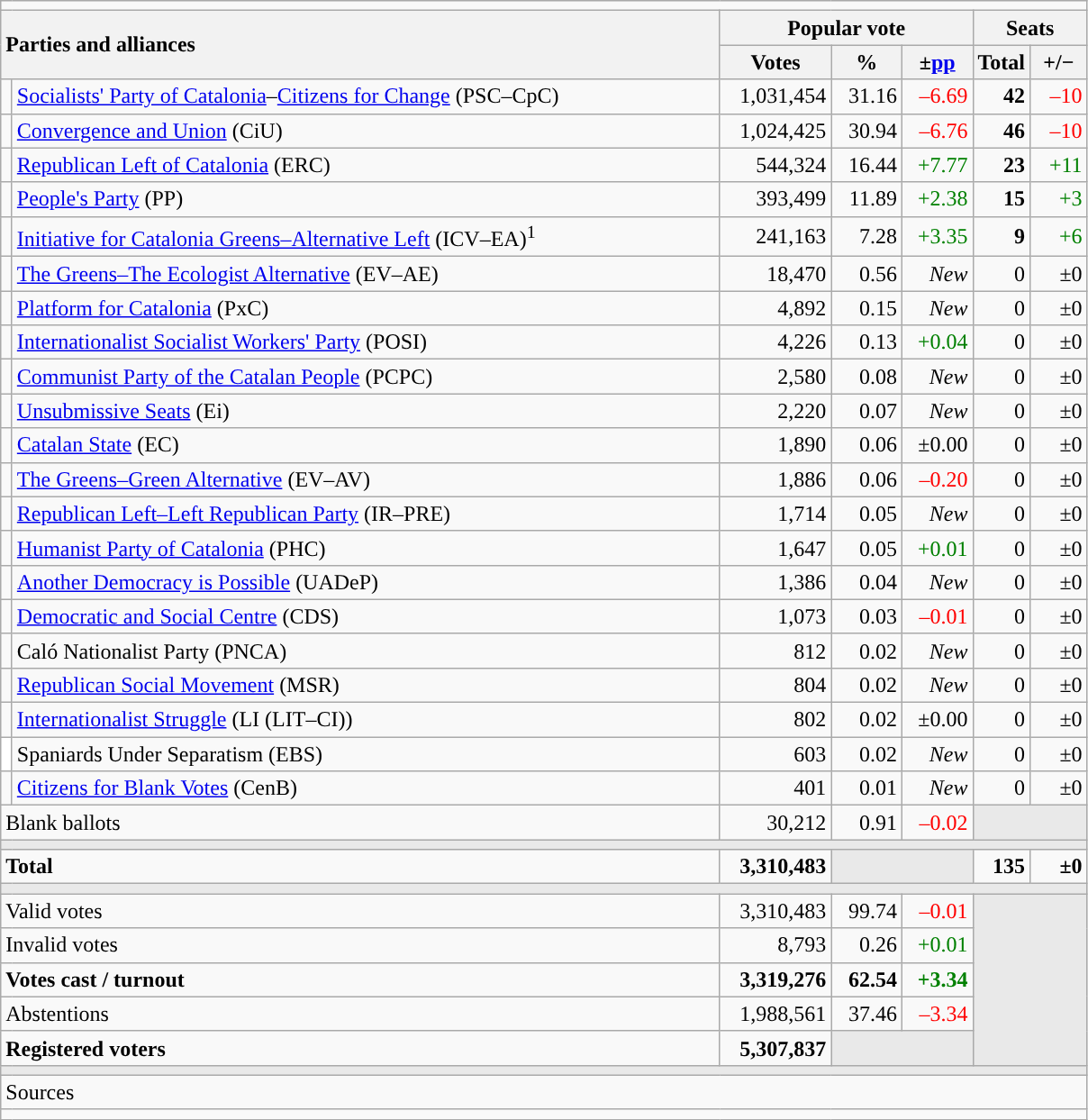<table class="wikitable" style="text-align:right;">
<tr>
<td colspan="7"></td>
</tr>
<tr>
<th style="text-align:left;" rowspan="2" colspan="2" width="525">Parties and alliances</th>
<th colspan="3">Popular vote</th>
<th colspan="2">Seats</th>
</tr>
<tr>
<th width="75">Votes</th>
<th width="45">%</th>
<th width="45">±<a href='#'>pp</a></th>
<th width="35">Total</th>
<th width="35">+/−</th>
</tr>
<tr>
<td width="1" style="color:inherit;background:"></td>
<td align="left"><a href='#'>Socialists' Party of Catalonia</a>–<a href='#'>Citizens for Change</a> (PSC–CpC)</td>
<td>1,031,454</td>
<td>31.16</td>
<td style="color:red;">–6.69</td>
<td><strong>42</strong></td>
<td style="color:red;">–10</td>
</tr>
<tr>
<td style="color:inherit;background:"></td>
<td align="left"><a href='#'>Convergence and Union</a> (CiU)</td>
<td>1,024,425</td>
<td>30.94</td>
<td style="color:red;">–6.76</td>
<td><strong>46</strong></td>
<td style="color:red;">–10</td>
</tr>
<tr>
<td style="color:inherit;background:"></td>
<td align="left"><a href='#'>Republican Left of Catalonia</a> (ERC)</td>
<td>544,324</td>
<td>16.44</td>
<td style="color:green;">+7.77</td>
<td><strong>23</strong></td>
<td style="color:green;">+11</td>
</tr>
<tr>
<td style="color:inherit;background:"></td>
<td align="left"><a href='#'>People's Party</a> (PP)</td>
<td>393,499</td>
<td>11.89</td>
<td style="color:green;">+2.38</td>
<td><strong>15</strong></td>
<td style="color:green;">+3</td>
</tr>
<tr>
<td style="color:inherit;background:"></td>
<td align="left"><a href='#'>Initiative for Catalonia Greens–Alternative Left</a> (ICV–EA)<sup>1</sup></td>
<td>241,163</td>
<td>7.28</td>
<td style="color:green;">+3.35</td>
<td><strong>9</strong></td>
<td style="color:green;">+6</td>
</tr>
<tr>
<td style="color:inherit;background:"></td>
<td align="left"><a href='#'>The Greens–The Ecologist Alternative</a> (EV–AE)</td>
<td>18,470</td>
<td>0.56</td>
<td><em>New</em></td>
<td>0</td>
<td>±0</td>
</tr>
<tr>
<td style="color:inherit;background:"></td>
<td align="left"><a href='#'>Platform for Catalonia</a> (PxC)</td>
<td>4,892</td>
<td>0.15</td>
<td><em>New</em></td>
<td>0</td>
<td>±0</td>
</tr>
<tr>
<td style="color:inherit;background:"></td>
<td align="left"><a href='#'>Internationalist Socialist Workers' Party</a> (POSI)</td>
<td>4,226</td>
<td>0.13</td>
<td style="color:green;">+0.04</td>
<td>0</td>
<td>±0</td>
</tr>
<tr>
<td style="color:inherit;background:"></td>
<td align="left"><a href='#'>Communist Party of the Catalan People</a> (PCPC)</td>
<td>2,580</td>
<td>0.08</td>
<td><em>New</em></td>
<td>0</td>
<td>±0</td>
</tr>
<tr>
<td style="color:inherit;background:"></td>
<td align="left"><a href='#'>Unsubmissive Seats</a> (Ei)</td>
<td>2,220</td>
<td>0.07</td>
<td><em>New</em></td>
<td>0</td>
<td>±0</td>
</tr>
<tr>
<td style="color:inherit;background:"></td>
<td align="left"><a href='#'>Catalan State</a> (EC)</td>
<td>1,890</td>
<td>0.06</td>
<td>±0.00</td>
<td>0</td>
<td>±0</td>
</tr>
<tr>
<td style="color:inherit;background:"></td>
<td align="left"><a href='#'>The Greens–Green Alternative</a> (EV–AV)</td>
<td>1,886</td>
<td>0.06</td>
<td style="color:red;">–0.20</td>
<td>0</td>
<td>±0</td>
</tr>
<tr>
<td style="color:inherit;background:"></td>
<td align="left"><a href='#'>Republican Left–Left Republican Party</a> (IR–PRE)</td>
<td>1,714</td>
<td>0.05</td>
<td><em>New</em></td>
<td>0</td>
<td>±0</td>
</tr>
<tr>
<td style="color:inherit;background:"></td>
<td align="left"><a href='#'>Humanist Party of Catalonia</a> (PHC)</td>
<td>1,647</td>
<td>0.05</td>
<td style="color:green;">+0.01</td>
<td>0</td>
<td>±0</td>
</tr>
<tr>
<td style="color:inherit;background:"></td>
<td align="left"><a href='#'>Another Democracy is Possible</a> (UADeP)</td>
<td>1,386</td>
<td>0.04</td>
<td><em>New</em></td>
<td>0</td>
<td>±0</td>
</tr>
<tr>
<td style="color:inherit;background:"></td>
<td align="left"><a href='#'>Democratic and Social Centre</a> (CDS)</td>
<td>1,073</td>
<td>0.03</td>
<td style="color:red;">–0.01</td>
<td>0</td>
<td>±0</td>
</tr>
<tr>
<td style="color:inherit;background:"></td>
<td align="left">Caló Nationalist Party (PNCA)</td>
<td>812</td>
<td>0.02</td>
<td><em>New</em></td>
<td>0</td>
<td>±0</td>
</tr>
<tr>
<td style="color:inherit;background:"></td>
<td align="left"><a href='#'>Republican Social Movement</a> (MSR)</td>
<td>804</td>
<td>0.02</td>
<td><em>New</em></td>
<td>0</td>
<td>±0</td>
</tr>
<tr>
<td style="color:inherit;background:"></td>
<td align="left"><a href='#'>Internationalist Struggle</a> (LI (LIT–CI))</td>
<td>802</td>
<td>0.02</td>
<td>±0.00</td>
<td>0</td>
<td>±0</td>
</tr>
<tr>
<td bgcolor="white"></td>
<td align="left">Spaniards Under Separatism (EBS)</td>
<td>603</td>
<td>0.02</td>
<td><em>New</em></td>
<td>0</td>
<td>±0</td>
</tr>
<tr>
<td style="color:inherit;background:"></td>
<td align="left"><a href='#'>Citizens for Blank Votes</a> (CenB)</td>
<td>401</td>
<td>0.01</td>
<td><em>New</em></td>
<td>0</td>
<td>±0</td>
</tr>
<tr>
<td align="left" colspan="2">Blank ballots</td>
<td>30,212</td>
<td>0.91</td>
<td style="color:red;">–0.02</td>
<td bgcolor="#E9E9E9" colspan="2"></td>
</tr>
<tr>
<td colspan="7" bgcolor="#E9E9E9"></td>
</tr>
<tr style="font-weight:bold;">
<td align="left" colspan="2">Total</td>
<td>3,310,483</td>
<td bgcolor="#E9E9E9" colspan="2"></td>
<td>135</td>
<td>±0</td>
</tr>
<tr>
<td colspan="7" bgcolor="#E9E9E9"></td>
</tr>
<tr>
<td align="left" colspan="2">Valid votes</td>
<td>3,310,483</td>
<td>99.74</td>
<td style="color:red;">–0.01</td>
<td bgcolor="#E9E9E9" colspan="2" rowspan="5"></td>
</tr>
<tr>
<td align="left" colspan="2">Invalid votes</td>
<td>8,793</td>
<td>0.26</td>
<td style="color:green;">+0.01</td>
</tr>
<tr style="font-weight:bold;">
<td align="left" colspan="2">Votes cast / turnout</td>
<td>3,319,276</td>
<td>62.54</td>
<td style="color:green;">+3.34</td>
</tr>
<tr>
<td align="left" colspan="2">Abstentions</td>
<td>1,988,561</td>
<td>37.46</td>
<td style="color:red;">–3.34</td>
</tr>
<tr style="font-weight:bold;">
<td align="left" colspan="2">Registered voters</td>
<td>5,307,837</td>
<td bgcolor="#E9E9E9" colspan="2"></td>
</tr>
<tr>
<td colspan="7" bgcolor="#E9E9E9"></td>
</tr>
<tr>
<td align="left" colspan="7">Sources</td>
</tr>
<tr>
<td colspan="7" style="text-align:left; max-width:790px;"></td>
</tr>
</table>
